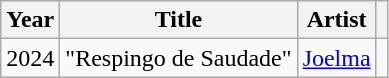<table class="wikitable">
<tr>
<th>Year</th>
<th>Title</th>
<th>Artist</th>
<th></th>
</tr>
<tr>
<td>2024</td>
<td>"Respingo de Saudade"</td>
<td><a href='#'>Joelma</a></td>
<td></td>
</tr>
</table>
